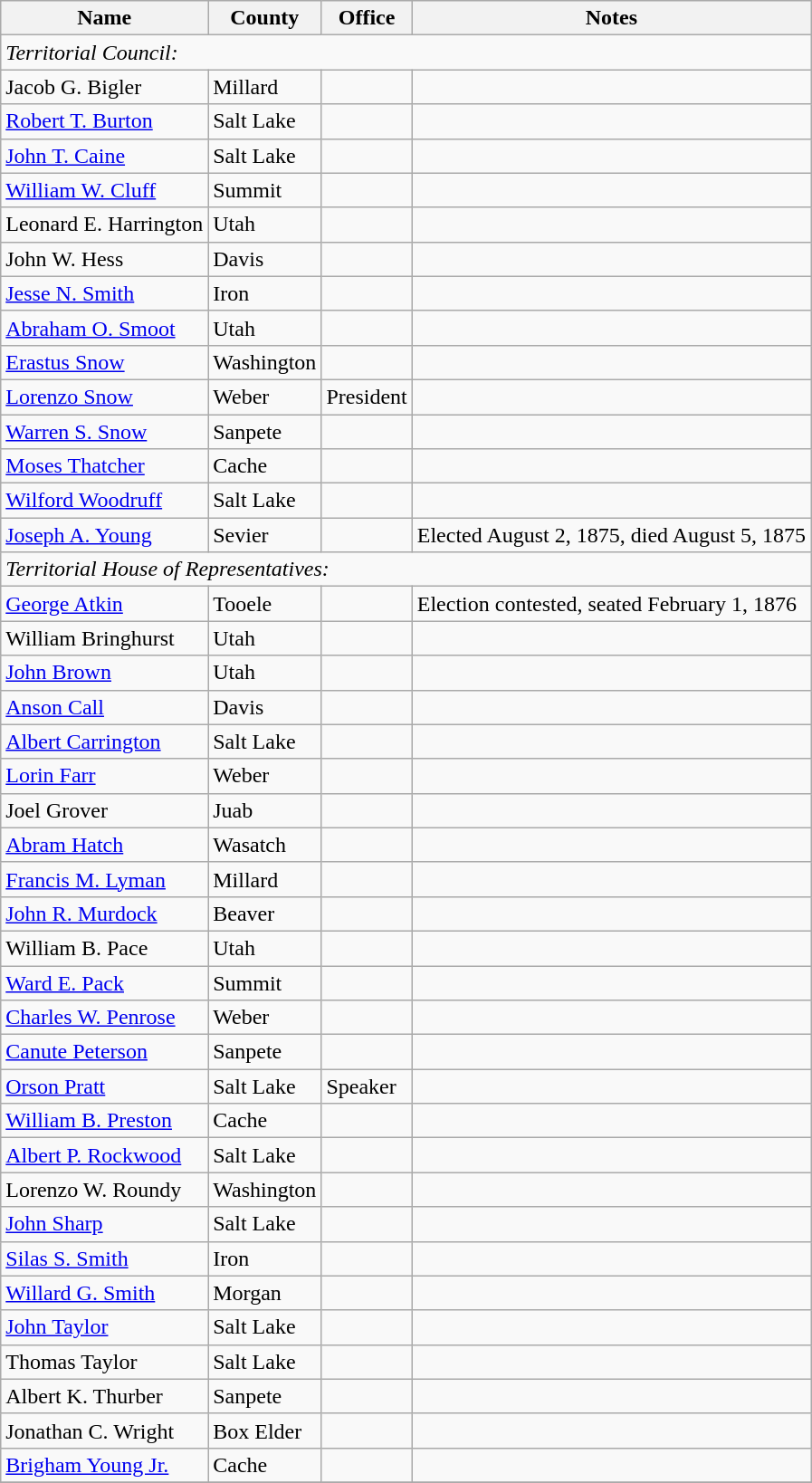<table class="wikitable">
<tr>
<th>Name</th>
<th>County</th>
<th>Office</th>
<th>Notes</th>
</tr>
<tr>
<td colspan=8><em>Territorial Council:</em></td>
</tr>
<tr>
<td>Jacob G. Bigler</td>
<td>Millard</td>
<td></td>
<td></td>
</tr>
<tr>
<td><a href='#'>Robert T. Burton</a></td>
<td>Salt Lake</td>
<td></td>
<td></td>
</tr>
<tr>
<td><a href='#'>John T. Caine</a></td>
<td>Salt Lake</td>
<td></td>
<td></td>
</tr>
<tr>
<td><a href='#'>William W. Cluff</a></td>
<td>Summit</td>
<td></td>
<td></td>
</tr>
<tr>
<td>Leonard E. Harrington</td>
<td>Utah</td>
<td></td>
<td></td>
</tr>
<tr>
<td>John W. Hess</td>
<td>Davis</td>
<td></td>
<td></td>
</tr>
<tr>
<td><a href='#'>Jesse N. Smith</a></td>
<td>Iron</td>
<td></td>
<td></td>
</tr>
<tr>
<td><a href='#'>Abraham O. Smoot</a></td>
<td>Utah</td>
<td></td>
<td></td>
</tr>
<tr>
<td><a href='#'>Erastus Snow</a></td>
<td>Washington</td>
<td></td>
<td></td>
</tr>
<tr>
<td><a href='#'>Lorenzo Snow</a></td>
<td>Weber</td>
<td>President</td>
<td></td>
</tr>
<tr>
<td><a href='#'>Warren S. Snow</a></td>
<td>Sanpete</td>
<td></td>
<td></td>
</tr>
<tr>
<td><a href='#'>Moses Thatcher</a></td>
<td>Cache</td>
<td></td>
<td></td>
</tr>
<tr>
<td><a href='#'>Wilford Woodruff</a></td>
<td>Salt Lake</td>
<td></td>
<td></td>
</tr>
<tr>
<td><a href='#'>Joseph A. Young</a></td>
<td>Sevier</td>
<td></td>
<td>Elected August 2, 1875, died August 5, 1875</td>
</tr>
<tr>
<td colspan=8><em>Territorial House of Representatives:</em></td>
</tr>
<tr>
<td><a href='#'>George Atkin</a></td>
<td>Tooele</td>
<td></td>
<td>Election contested, seated February 1, 1876</td>
</tr>
<tr>
<td>William Bringhurst</td>
<td>Utah</td>
<td></td>
<td></td>
</tr>
<tr>
<td><a href='#'>John Brown</a></td>
<td>Utah</td>
<td></td>
<td></td>
</tr>
<tr>
<td><a href='#'>Anson Call</a></td>
<td>Davis</td>
<td></td>
<td></td>
</tr>
<tr>
<td><a href='#'>Albert Carrington</a></td>
<td>Salt Lake</td>
<td></td>
<td></td>
</tr>
<tr>
<td><a href='#'>Lorin Farr</a></td>
<td>Weber</td>
<td></td>
<td></td>
</tr>
<tr>
<td>Joel Grover</td>
<td>Juab</td>
<td></td>
<td></td>
</tr>
<tr>
<td><a href='#'>Abram Hatch</a></td>
<td>Wasatch</td>
<td></td>
<td></td>
</tr>
<tr>
<td><a href='#'>Francis M. Lyman</a></td>
<td>Millard</td>
<td></td>
<td></td>
</tr>
<tr>
<td><a href='#'>John R. Murdock</a></td>
<td>Beaver</td>
<td></td>
<td></td>
</tr>
<tr>
<td>William B. Pace</td>
<td>Utah</td>
<td></td>
<td></td>
</tr>
<tr>
<td><a href='#'>Ward E. Pack</a></td>
<td>Summit</td>
<td></td>
<td></td>
</tr>
<tr>
<td><a href='#'>Charles W. Penrose</a></td>
<td>Weber</td>
<td></td>
<td></td>
</tr>
<tr>
<td><a href='#'>Canute Peterson</a></td>
<td>Sanpete</td>
<td></td>
<td></td>
</tr>
<tr>
<td><a href='#'>Orson Pratt</a></td>
<td>Salt Lake</td>
<td>Speaker</td>
<td></td>
</tr>
<tr>
<td><a href='#'>William B. Preston</a></td>
<td>Cache</td>
<td></td>
<td></td>
</tr>
<tr>
<td><a href='#'>Albert P. Rockwood</a></td>
<td>Salt Lake</td>
<td></td>
<td></td>
</tr>
<tr>
<td>Lorenzo W. Roundy</td>
<td>Washington</td>
<td></td>
<td></td>
</tr>
<tr>
<td><a href='#'>John Sharp</a></td>
<td>Salt Lake</td>
<td></td>
<td></td>
</tr>
<tr>
<td><a href='#'>Silas S. Smith</a></td>
<td>Iron</td>
<td></td>
<td></td>
</tr>
<tr>
<td><a href='#'>Willard G. Smith</a></td>
<td>Morgan</td>
<td></td>
<td></td>
</tr>
<tr>
<td><a href='#'>John Taylor</a></td>
<td>Salt Lake</td>
<td></td>
<td></td>
</tr>
<tr>
<td>Thomas Taylor</td>
<td>Salt Lake</td>
<td></td>
<td></td>
</tr>
<tr>
<td>Albert K. Thurber</td>
<td>Sanpete</td>
<td></td>
<td></td>
</tr>
<tr>
<td>Jonathan C. Wright</td>
<td>Box Elder</td>
<td></td>
<td></td>
</tr>
<tr>
<td><a href='#'>Brigham Young Jr.</a></td>
<td>Cache</td>
<td></td>
<td></td>
</tr>
<tr>
</tr>
</table>
